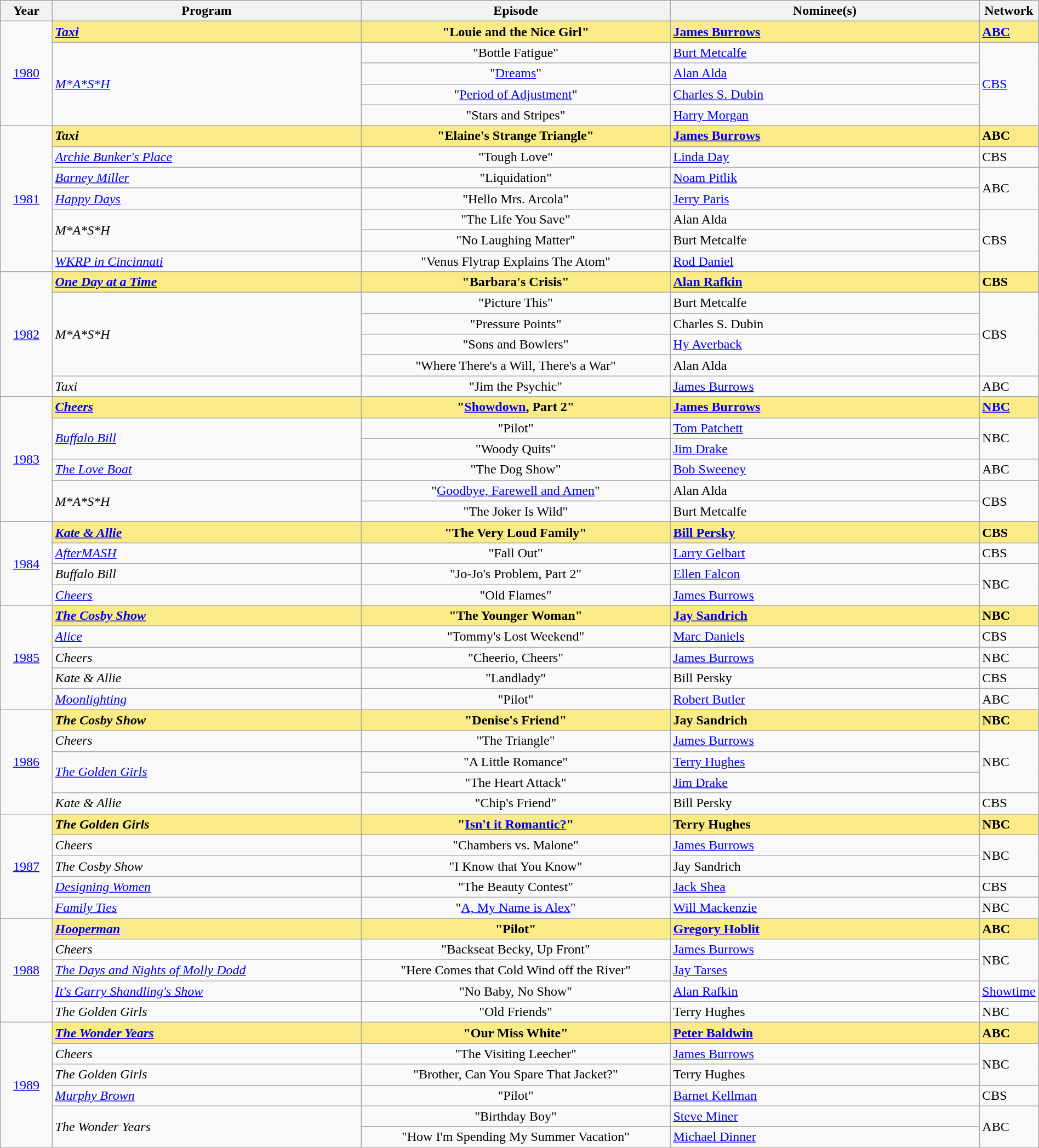<table class="wikitable" style="width:100%">
<tr bgcolor="#bebebe">
<th width="5%">Year</th>
<th width="30%">Program</th>
<th width="30%">Episode</th>
<th width="30%">Nominee(s)</th>
<th width="5%">Network</th>
</tr>
<tr>
<td rowspan=5 align=center><a href='#'>1980</a></td>
<td style="background:#FAEB86;"><strong><em><a href='#'>Taxi</a></em></strong></td>
<td style="background:#FAEB86;" align=center><strong>"Louie and the Nice Girl"</strong></td>
<td style="background:#FAEB86;"><strong><a href='#'>James Burrows</a></strong></td>
<td style="background:#FAEB86;"><strong><a href='#'>ABC</a></strong></td>
</tr>
<tr>
<td rowspan=4><em><a href='#'>M*A*S*H</a></em></td>
<td align=center>"Bottle Fatigue"</td>
<td><a href='#'>Burt Metcalfe</a></td>
<td rowspan=4><a href='#'>CBS</a></td>
</tr>
<tr>
<td align=center>"<a href='#'>Dreams</a>"</td>
<td><a href='#'>Alan Alda</a></td>
</tr>
<tr>
<td align=center>"<a href='#'>Period of Adjustment</a>"</td>
<td><a href='#'>Charles S. Dubin</a></td>
</tr>
<tr>
<td align=center>"Stars and Stripes"</td>
<td><a href='#'>Harry Morgan</a></td>
</tr>
<tr>
<td rowspan=7 align=center><a href='#'>1981</a></td>
<td style="background:#FAEB86;"><strong><em>Taxi</em></strong></td>
<td style="background:#FAEB86;" align=center><strong>"Elaine's Strange Triangle"</strong></td>
<td style="background:#FAEB86;"><strong><a href='#'>James Burrows</a></strong></td>
<td style="background:#FAEB86;"><strong>ABC</strong></td>
</tr>
<tr>
<td><em><a href='#'>Archie Bunker's Place</a></em></td>
<td align=center>"Tough Love"</td>
<td><a href='#'>Linda Day</a></td>
<td>CBS</td>
</tr>
<tr>
<td><em><a href='#'>Barney Miller</a></em></td>
<td align=center>"Liquidation"</td>
<td><a href='#'>Noam Pitlik</a></td>
<td rowspan=2>ABC</td>
</tr>
<tr>
<td><em><a href='#'>Happy Days</a></em></td>
<td align=center>"Hello Mrs. Arcola"</td>
<td><a href='#'>Jerry Paris</a></td>
</tr>
<tr>
<td rowspan=2><em>M*A*S*H</em></td>
<td align=center>"The Life You Save"</td>
<td>Alan Alda</td>
<td rowspan=3>CBS</td>
</tr>
<tr>
<td align=center>"No Laughing Matter"</td>
<td>Burt Metcalfe</td>
</tr>
<tr>
<td><em><a href='#'>WKRP in Cincinnati</a></em></td>
<td align=center>"Venus Flytrap Explains The Atom"</td>
<td><a href='#'>Rod Daniel</a></td>
</tr>
<tr>
<td rowspan=6 align=center><a href='#'>1982</a></td>
<td style="background:#FAEB86;"><strong><em><a href='#'>One Day at a Time</a></em></strong></td>
<td style="background:#FAEB86;" align=center><strong>"Barbara's Crisis"</strong></td>
<td style="background:#FAEB86;"><strong><a href='#'>Alan Rafkin</a></strong></td>
<td style="background:#FAEB86;"><strong>CBS</strong></td>
</tr>
<tr>
<td rowspan=4><em>M*A*S*H</em></td>
<td align=center>"Picture This"</td>
<td>Burt Metcalfe</td>
<td rowspan=4>CBS</td>
</tr>
<tr>
<td align=center>"Pressure Points"</td>
<td>Charles S. Dubin</td>
</tr>
<tr>
<td align=center>"Sons and Bowlers"</td>
<td><a href='#'>Hy Averback</a></td>
</tr>
<tr>
<td align=center>"Where There's a Will, There's a War"</td>
<td>Alan Alda</td>
</tr>
<tr>
<td><em>Taxi</em></td>
<td align=center>"Jim the Psychic"</td>
<td><a href='#'>James Burrows</a></td>
<td>ABC</td>
</tr>
<tr>
<td rowspan=6 align=center><a href='#'>1983</a></td>
<td style="background:#FAEB86;"><strong><em><a href='#'>Cheers</a></em></strong></td>
<td style="background:#FAEB86;" align=center><strong>"<a href='#'>Showdown</a>, Part 2"</strong></td>
<td style="background:#FAEB86;"><strong><a href='#'>James Burrows</a></strong></td>
<td style="background:#FAEB86;"><strong><a href='#'>NBC</a></strong></td>
</tr>
<tr>
<td rowspan=2><em><a href='#'>Buffalo Bill</a></em></td>
<td align=center>"Pilot"</td>
<td><a href='#'>Tom Patchett</a></td>
<td rowspan=2>NBC</td>
</tr>
<tr>
<td align=center>"Woody Quits"</td>
<td><a href='#'>Jim Drake</a></td>
</tr>
<tr>
<td><em><a href='#'>The Love Boat</a></em></td>
<td align=center>"The Dog Show"</td>
<td><a href='#'>Bob Sweeney</a></td>
<td>ABC</td>
</tr>
<tr>
<td rowspan=2><em>M*A*S*H</em></td>
<td align=center>"<a href='#'>Goodbye, Farewell and Amen</a>"</td>
<td>Alan Alda</td>
<td rowspan=2>CBS</td>
</tr>
<tr>
<td align=center>"The Joker Is Wild"</td>
<td>Burt Metcalfe</td>
</tr>
<tr>
<td rowspan=4 align=center><a href='#'>1984</a></td>
<td style="background:#FAEB86;"><strong><em><a href='#'>Kate & Allie</a></em></strong></td>
<td style="background:#FAEB86;" align=center><strong>"The Very Loud Family"</strong></td>
<td style="background:#FAEB86;"><strong><a href='#'>Bill Persky</a></strong></td>
<td style="background:#FAEB86;"><strong>CBS</strong></td>
</tr>
<tr>
<td><em><a href='#'>AfterMASH</a></em></td>
<td align=center>"Fall Out"</td>
<td><a href='#'>Larry Gelbart</a></td>
<td>CBS</td>
</tr>
<tr>
<td><em>Buffalo Bill</em></td>
<td align=center>"Jo-Jo's Problem, Part 2"</td>
<td><a href='#'>Ellen Falcon</a></td>
<td rowspan=2>NBC</td>
</tr>
<tr>
<td><em><a href='#'>Cheers</a></em></td>
<td align=center>"Old Flames"</td>
<td><a href='#'>James Burrows</a></td>
</tr>
<tr>
<td rowspan=5 align=center><a href='#'>1985</a></td>
<td style="background:#FAEB86;"><strong><em><a href='#'>The Cosby Show</a></em></strong></td>
<td style="background:#FAEB86;" align=center><strong>"The Younger Woman"</strong></td>
<td style="background:#FAEB86;"><strong><a href='#'>Jay Sandrich</a></strong></td>
<td style="background:#FAEB86;"><strong>NBC</strong></td>
</tr>
<tr>
<td><em><a href='#'>Alice</a></em></td>
<td align=center>"Tommy's Lost Weekend"</td>
<td><a href='#'>Marc Daniels</a></td>
<td>CBS</td>
</tr>
<tr>
<td><em>Cheers</em></td>
<td align=center>"Cheerio, Cheers"</td>
<td><a href='#'>James Burrows</a></td>
<td>NBC</td>
</tr>
<tr>
<td><em>Kate & Allie</em></td>
<td align=center>"Landlady"</td>
<td>Bill Persky</td>
<td>CBS</td>
</tr>
<tr>
<td><em><a href='#'>Moonlighting</a></em></td>
<td align=center>"Pilot"</td>
<td><a href='#'>Robert Butler</a></td>
<td>ABC</td>
</tr>
<tr>
<td rowspan=5 align=center><a href='#'>1986</a></td>
<td style="background:#FAEB86;"><strong><em>The Cosby Show</em></strong></td>
<td style="background:#FAEB86;" align=center><strong>"Denise's Friend"</strong></td>
<td style="background:#FAEB86;"><strong>Jay Sandrich</strong></td>
<td style="background:#FAEB86;"><strong>NBC</strong></td>
</tr>
<tr>
<td><em>Cheers</em></td>
<td align=center>"The Triangle"</td>
<td><a href='#'>James Burrows</a></td>
<td rowspan=3>NBC</td>
</tr>
<tr>
<td rowspan=2><em><a href='#'>The Golden Girls</a></em></td>
<td align=center>"A Little Romance"</td>
<td><a href='#'>Terry Hughes</a></td>
</tr>
<tr>
<td align=center>"The Heart Attack"</td>
<td><a href='#'>Jim Drake</a></td>
</tr>
<tr>
<td><em>Kate & Allie</em></td>
<td align=center>"Chip's Friend"</td>
<td>Bill Persky</td>
<td>CBS</td>
</tr>
<tr>
<td rowspan=5 align=center><a href='#'>1987</a></td>
<td style="background:#FAEB86;"><strong><em>The Golden Girls</em></strong></td>
<td style="background:#FAEB86;" align=center><strong>"<a href='#'>Isn't it Romantic?</a>"</strong></td>
<td style="background:#FAEB86;"><strong>Terry Hughes</strong></td>
<td style="background:#FAEB86;"><strong>NBC</strong></td>
</tr>
<tr>
<td><em>Cheers</em></td>
<td align=center>"Chambers vs. Malone"</td>
<td><a href='#'>James Burrows</a></td>
<td rowspan=2>NBC</td>
</tr>
<tr>
<td><em>The Cosby Show</em></td>
<td align=center>"I Know that You Know"</td>
<td>Jay Sandrich</td>
</tr>
<tr>
<td><em><a href='#'>Designing Women</a></em></td>
<td align=center>"The Beauty Contest"</td>
<td><a href='#'>Jack Shea</a></td>
<td>CBS</td>
</tr>
<tr>
<td><em><a href='#'>Family Ties</a></em></td>
<td align=center>"<a href='#'>A, My Name is Alex</a>"</td>
<td><a href='#'>Will Mackenzie</a></td>
<td>NBC</td>
</tr>
<tr>
<td rowspan=5 align=center><a href='#'>1988</a></td>
<td style="background:#FAEB86;"><strong><em><a href='#'>Hooperman</a></em></strong></td>
<td style="background:#FAEB86;" align=center><strong>"Pilot"</strong></td>
<td style="background:#FAEB86;"><strong><a href='#'>Gregory Hoblit</a></strong></td>
<td style="background:#FAEB86;"><strong>ABC</strong></td>
</tr>
<tr>
<td><em>Cheers</em></td>
<td align=center>"Backseat Becky, Up Front"</td>
<td><a href='#'>James Burrows</a></td>
<td rowspan=2>NBC</td>
</tr>
<tr>
<td><em><a href='#'>The Days and Nights of Molly Dodd</a></em></td>
<td align=center>"Here Comes that Cold Wind off the River"</td>
<td><a href='#'>Jay Tarses</a></td>
</tr>
<tr>
<td><em><a href='#'>It's Garry Shandling's Show</a></em></td>
<td align=center>"No Baby, No Show"</td>
<td><a href='#'>Alan Rafkin</a></td>
<td><a href='#'>Showtime</a></td>
</tr>
<tr>
<td><em>The Golden Girls</em></td>
<td align=center>"Old Friends"</td>
<td>Terry Hughes</td>
<td>NBC</td>
</tr>
<tr>
<td rowspan=6 align=center><a href='#'>1989</a></td>
<td style="background:#FAEB86;"><strong><em><a href='#'>The Wonder Years</a></em></strong></td>
<td style="background:#FAEB86;" align=center><strong>"Our Miss White"</strong></td>
<td style="background:#FAEB86;"><strong><a href='#'>Peter Baldwin</a></strong></td>
<td style="background:#FAEB86;"><strong>ABC</strong></td>
</tr>
<tr>
<td><em>Cheers</em></td>
<td align=center>"The Visiting Leecher"</td>
<td><a href='#'>James Burrows</a></td>
<td rowspan=2>NBC</td>
</tr>
<tr>
<td><em>The Golden Girls</em></td>
<td align=center>"Brother, Can You Spare That Jacket?"</td>
<td>Terry Hughes</td>
</tr>
<tr>
<td><em><a href='#'>Murphy Brown</a></em></td>
<td align=center>"Pilot"</td>
<td><a href='#'>Barnet Kellman</a></td>
<td>CBS</td>
</tr>
<tr>
<td rowspan=2><em>The Wonder Years</em></td>
<td align=center>"Birthday Boy"</td>
<td><a href='#'>Steve Miner</a></td>
<td rowspan=2>ABC</td>
</tr>
<tr>
<td align=center>"How I'm Spending My Summer Vacation"</td>
<td><a href='#'>Michael Dinner</a></td>
</tr>
</table>
